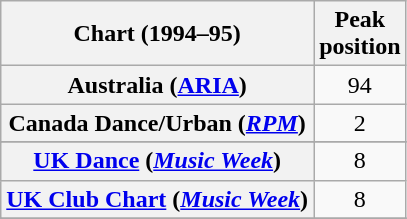<table class="wikitable plainrowheaders sortable" style="text-align:center;">
<tr>
<th scope="col">Chart (1994–95)</th>
<th scope="col">Peak<br>position</th>
</tr>
<tr>
<th scope="row">Australia (<a href='#'>ARIA</a>)</th>
<td>94</td>
</tr>
<tr>
<th scope="row">Canada Dance/Urban (<em><a href='#'>RPM</a></em>)<br></th>
<td>2</td>
</tr>
<tr>
</tr>
<tr>
</tr>
<tr>
</tr>
<tr>
<th scope="row"><a href='#'>UK Dance</a> (<em><a href='#'>Music Week</a></em>)</th>
<td>8</td>
</tr>
<tr>
<th scope="row"><a href='#'>UK Club Chart</a> (<em><a href='#'>Music Week</a></em>)</th>
<td>8</td>
</tr>
<tr>
</tr>
<tr>
</tr>
<tr>
</tr>
<tr>
</tr>
</table>
